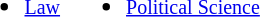<table>
<tr>
<td valign=top><br><ul><li><small><a href='#'>Law</a></small></li></ul></td>
<td valign=top><br><ul><li><small><a href='#'>Political Science</a></small></li></ul></td>
</tr>
</table>
